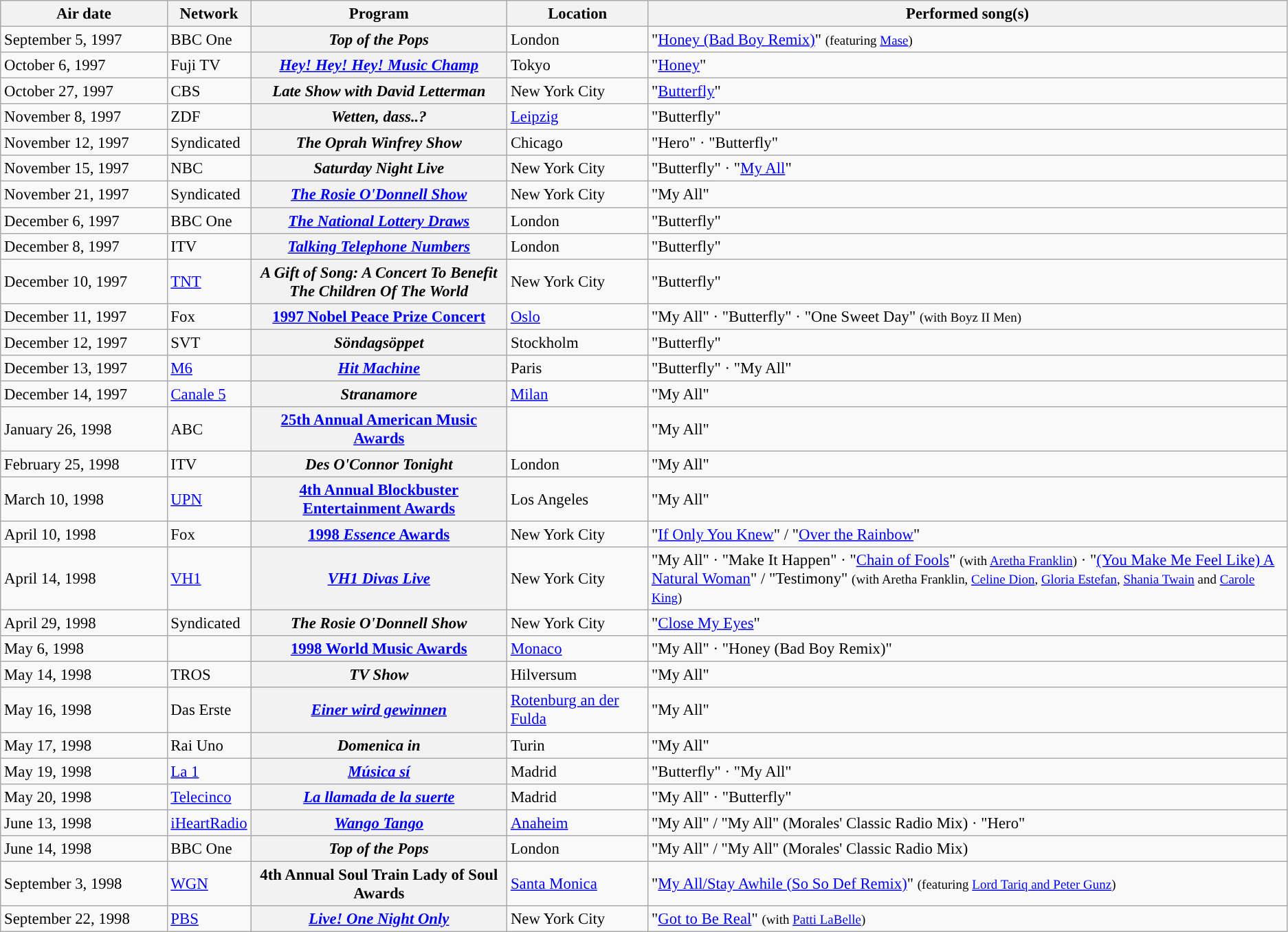<table class="wikitable sortable plainrowheaders" style="font-size:95%;">
<tr>
<th style="width:13%;">Air date</th>
<th style="width:6%;">Network</th>
<th style="width:20%;">Program</th>
<th style="width:11%;">Location</th>
<th style="width:51%;">Performed song(s)</th>
</tr>
<tr>
<td>September 5, 1997</td>
<td>BBC One</td>
<th scope="row"><em>Top of the Pops</em></th>
<td>London</td>
<td>"<a href='#'>Honey (Bad Boy Remix)</a>" <small>(featuring <a href='#'>Mase</a>)</small></td>
</tr>
<tr>
<td>October 6, 1997</td>
<td>Fuji TV</td>
<th scope="row"><em><a href='#'>Hey! Hey! Hey! Music Champ</a></em></th>
<td>Tokyo</td>
<td>"<a href='#'>Honey</a>"</td>
</tr>
<tr>
<td>October 27, 1997</td>
<td>CBS</td>
<th scope="row"><em>Late Show with David Letterman</em></th>
<td>New York City</td>
<td>"<a href='#'>Butterfly</a>"</td>
</tr>
<tr>
<td>November 8, 1997</td>
<td>ZDF</td>
<th scope="row"><em>Wetten, dass..?</em></th>
<td><a href='#'>Leipzig</a></td>
<td>"Butterfly"</td>
</tr>
<tr>
<td>November 12, 1997</td>
<td>Syndicated</td>
<th scope="row"><em>The Oprah Winfrey Show</em></th>
<td>Chicago</td>
<td>"Hero" · "Butterfly"</td>
</tr>
<tr>
<td>November 15, 1997</td>
<td>NBC</td>
<th scope="row"><em>Saturday Night Live</em></th>
<td>New York City</td>
<td>"Butterfly" · "<a href='#'>My All</a>"</td>
</tr>
<tr>
<td>November 21, 1997</td>
<td>Syndicated</td>
<th scope="row"><em><a href='#'>The Rosie O'Donnell Show</a></em></th>
<td>New York City</td>
<td>"My All"</td>
</tr>
<tr>
<td>December 6, 1997</td>
<td>BBC One</td>
<th scope="row"><em><a href='#'>The National Lottery Draws</a></em></th>
<td>London</td>
<td>"Butterfly"</td>
</tr>
<tr>
<td>December 8, 1997</td>
<td>ITV</td>
<th scope="row"><em><a href='#'>Talking Telephone Numbers</a></em></th>
<td>London</td>
<td>"Butterfly"</td>
</tr>
<tr>
<td>December 10, 1997</td>
<td><a href='#'>TNT</a></td>
<th scope="row"><em>A Gift of Song: A Concert To Benefit The Children Of The World</em></th>
<td>New York City</td>
<td>"Butterfly"</td>
</tr>
<tr>
<td>December 11, 1997</td>
<td>Fox</td>
<th scope="row"><a href='#'>1997 Nobel Peace Prize Concert</a></th>
<td><a href='#'>Oslo</a></td>
<td>"My All" · "Butterfly" · "One Sweet Day" <small>(with Boyz II Men)</small></td>
</tr>
<tr>
<td>December 12, 1997</td>
<td>SVT</td>
<th scope="row"><em>Söndagsöppet</em></th>
<td>Stockholm</td>
<td>"Butterfly"</td>
</tr>
<tr>
<td>December 13, 1997</td>
<td><a href='#'>M6</a></td>
<th scope="row"><em><a href='#'>Hit Machine</a></em></th>
<td>Paris</td>
<td>"Butterfly" · "My All"</td>
</tr>
<tr>
<td>December 14, 1997</td>
<td><a href='#'>Canale 5</a></td>
<th scope="row"><em>Stranamore</em></th>
<td><a href='#'>Milan</a></td>
<td>"My All"</td>
</tr>
<tr>
<td>January 26, 1998</td>
<td>ABC</td>
<th scope="row"><a href='#'>25th Annual American Music Awards</a></th>
<td></td>
<td>"My All"</td>
</tr>
<tr>
<td>February 25, 1998</td>
<td>ITV</td>
<th scope="row"><em>Des O'Connor Tonight</em></th>
<td>London</td>
<td>"My All"</td>
</tr>
<tr>
<td>March 10, 1998</td>
<td><a href='#'>UPN</a></td>
<th scope="row"><a href='#'>4th Annual Blockbuster Entertainment Awards</a></th>
<td>Los Angeles</td>
<td>"My All"</td>
</tr>
<tr>
<td>April 10, 1998</td>
<td>Fox</td>
<th scope="row"><a href='#'>1998 <em>Essence</em> Awards</a></th>
<td>New York City</td>
<td>"<a href='#'>If Only You Knew</a>" / "<a href='#'>Over the Rainbow</a>"</td>
</tr>
<tr>
<td>April 14, 1998</td>
<td><a href='#'>VH1</a></td>
<th scope="row"><em><a href='#'>VH1 Divas Live</a></em></th>
<td>New York City</td>
<td>"My All" · "Make It Happen" · "<a href='#'>Chain of Fools</a>" <small>(with <a href='#'>Aretha Franklin</a>)</small> · "<a href='#'>(You Make Me Feel Like) A Natural Woman</a>" / "Testimony" <small>(with Aretha Franklin, <a href='#'>Celine Dion</a>, <a href='#'>Gloria Estefan</a>, <a href='#'>Shania Twain</a> and <a href='#'>Carole King</a>)</small></td>
</tr>
<tr>
<td>April 29, 1998</td>
<td>Syndicated</td>
<th scope="row"><em>The Rosie O'Donnell Show</em></th>
<td>New York City</td>
<td>"<a href='#'>Close My Eyes</a>"</td>
</tr>
<tr>
<td>May 6, 1998</td>
<td></td>
<th scope="row"><a href='#'>1998 World Music Awards</a></th>
<td><a href='#'>Monaco</a></td>
<td>"My All" · "Honey (Bad Boy Remix)"</td>
</tr>
<tr>
<td>May 14, 1998</td>
<td>TROS</td>
<th scope="row"><em>TV Show</em></th>
<td>Hilversum</td>
<td>"My All"</td>
</tr>
<tr>
<td>May 16, 1998</td>
<td>Das Erste</td>
<th scope="row"><em><a href='#'>Einer wird gewinnen</a></em></th>
<td><a href='#'>Rotenburg an der Fulda</a></td>
<td>"My All"</td>
</tr>
<tr>
<td>May 17, 1998</td>
<td>Rai Uno</td>
<th scope="row"><em>Domenica in</em></th>
<td>Turin</td>
<td>"My All"</td>
</tr>
<tr>
<td>May 19, 1998</td>
<td><a href='#'>La 1</a></td>
<th scope="row"><em><a href='#'>Música sí</a></em></th>
<td>Madrid</td>
<td>"Butterfly" · "My All"<br></td>
</tr>
<tr>
<td>May 20, 1998</td>
<td><a href='#'>Telecinco</a></td>
<th scope="row"><em><a href='#'>La llamada de la suerte</a></em></th>
<td>Madrid</td>
<td>"My All" · "Butterfly"<br></td>
</tr>
<tr>
<td>June 13, 1998</td>
<td><a href='#'>iHeartRadio</a></td>
<th scope="row"><em><a href='#'>Wango Tango</a></em></th>
<td><a href='#'>Anaheim</a></td>
<td>"My All" / "My All" (Morales' Classic Radio Mix) · "Hero"</td>
</tr>
<tr>
<td>June 14, 1998</td>
<td>BBC One</td>
<th scope="row"><em>Top of the Pops</em></th>
<td>London</td>
<td>"My All" / "My All" (Morales' Classic Radio Mix)</td>
</tr>
<tr>
<td>September 3, 1998</td>
<td><a href='#'>WGN</a></td>
<th scope="row">4th Annual Soul Train Lady of Soul Awards</th>
<td><a href='#'>Santa Monica</a></td>
<td>"<a href='#'>My All/Stay Awhile (So So Def Remix)</a>" <small>(featuring <a href='#'>Lord Tariq and Peter Gunz</a>)</small></td>
</tr>
<tr>
<td>September 22, 1998</td>
<td><a href='#'>PBS</a></td>
<th scope="row"><em><a href='#'>Live! One Night Only</a></em></th>
<td>New York City</td>
<td>"<a href='#'>Got to Be Real</a>" <small>(with <a href='#'>Patti LaBelle</a>)</small></td>
</tr>
</table>
